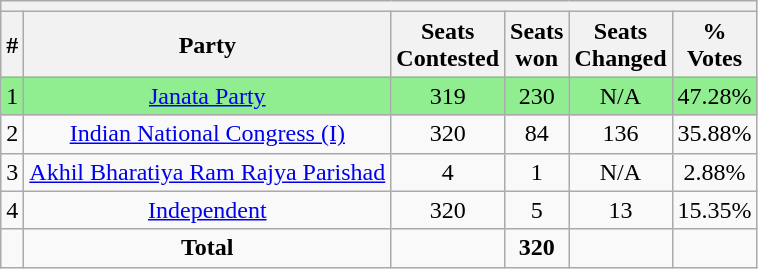<table class="wikitable sortable" style="text-align:center;">
<tr>
<th colspan=10></th>
</tr>
<tr>
<th>#</th>
<th>Party</th>
<th>Seats<br>Contested</th>
<th>Seats<br>won</th>
<th>Seats<br> Changed</th>
<th>%<br>Votes</th>
</tr>
<tr style="background:#90EE90;">
<td>1</td>
<td><a href='#'>Janata Party</a></td>
<td>319</td>
<td>230</td>
<td>N/A</td>
<td>47.28%</td>
</tr>
<tr>
<td>2</td>
<td><a href='#'>Indian National Congress (I)</a></td>
<td>320</td>
<td>84</td>
<td>136</td>
<td>35.88%</td>
</tr>
<tr>
<td>3</td>
<td><a href='#'>Akhil Bharatiya Ram Rajya Parishad</a></td>
<td>4</td>
<td>1</td>
<td>N/A</td>
<td>2.88%</td>
</tr>
<tr>
<td>4</td>
<td><a href='#'>Independent</a></td>
<td>320</td>
<td>5</td>
<td>13</td>
<td>15.35%</td>
</tr>
<tr>
<td></td>
<td><strong>Total</strong></td>
<td></td>
<td><strong>320</strong></td>
<td></td>
<td></td>
</tr>
</table>
